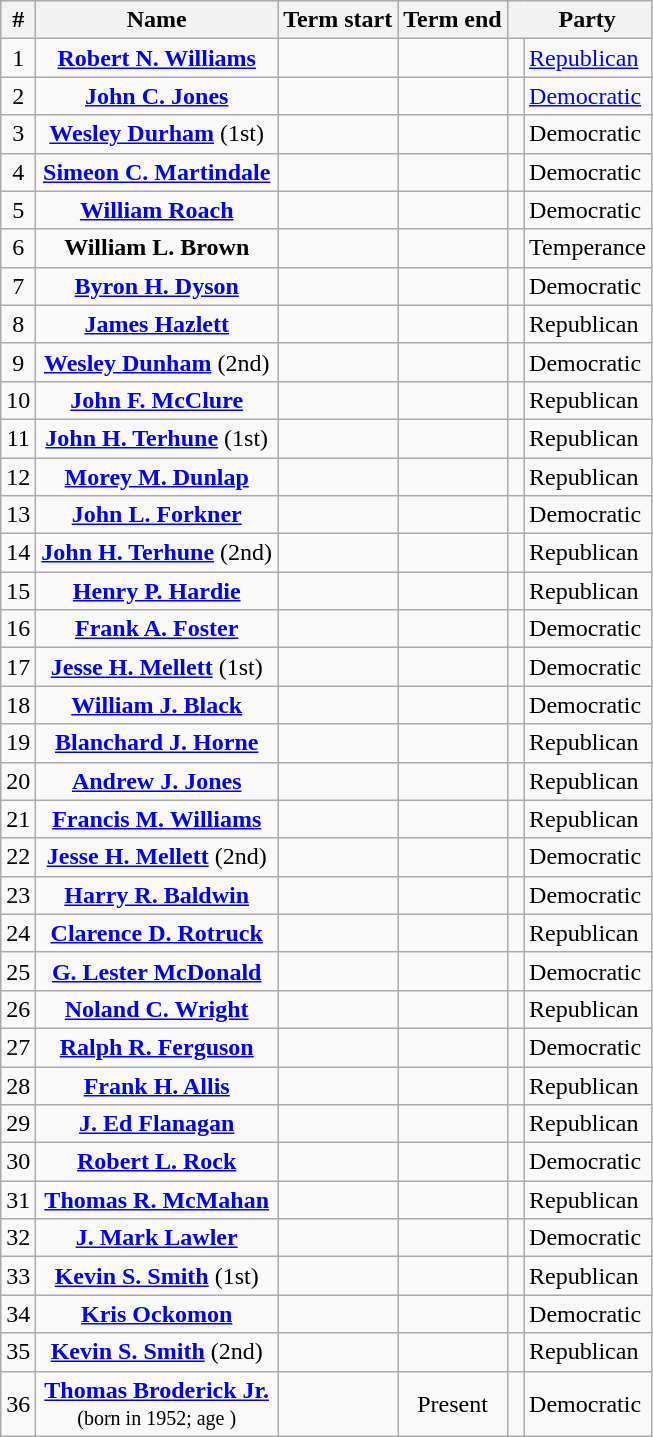<table class="wikitable sortable">
<tr>
<th align=center>#</th>
<th>Name</th>
<th>Term start</th>
<th>Term end</th>
<th class=unsortable> </th>
<th style="border-left-style:hidden; padding:0.1em 0;">Party</th>
</tr>
<tr>
<td align=center>1</td>
<td align=center><strong><a href='#'>Robert N. Williams</a></strong></td>
<td align=center></td>
<td align=center></td>
<td bgcolor=></td>
<td><a href='#'>Republican</a></td>
</tr>
<tr>
<td align=center>2</td>
<td align=center><strong><a href='#'>John C. Jones</a></strong></td>
<td align=center></td>
<td align=center></td>
<td bgcolor=></td>
<td><a href='#'>Democratic</a></td>
</tr>
<tr>
<td align=center>3</td>
<td align=center><strong><a href='#'>Wesley Durham</a></strong> (1st)</td>
<td align=center></td>
<td align=center></td>
<td bgcolor=></td>
<td>Democratic</td>
</tr>
<tr>
<td align=center>4</td>
<td align=center><strong><a href='#'>Simeon C. Martindale</a></strong></td>
<td align=center></td>
<td align=center></td>
<td bgcolor=></td>
<td>Democratic</td>
</tr>
<tr>
<td align=center>5</td>
<td align=center><strong><a href='#'>William Roach</a></strong></td>
<td align=center></td>
<td align=center></td>
<td bgcolor=></td>
<td>Democratic</td>
</tr>
<tr>
<td align=center>6</td>
<td align=center><strong>William L. Brown</strong></td>
<td align=center></td>
<td align=center></td>
<td></td>
<td>Temperance</td>
</tr>
<tr>
<td align=center>7</td>
<td align=center><strong><a href='#'>Byron H. Dyson</a></strong></td>
<td align=center></td>
<td align=center></td>
<td bgcolor=></td>
<td>Democratic</td>
</tr>
<tr>
<td align=center>8</td>
<td align=center><strong><a href='#'>James Hazlett</a></strong></td>
<td align=center></td>
<td align=center></td>
<td bgcolor=></td>
<td>Republican</td>
</tr>
<tr>
<td align=center>9</td>
<td align=center><strong><a href='#'>Wesley Dunham</a></strong> (2nd)</td>
<td align=center></td>
<td align=center></td>
<td bgcolor=></td>
<td>Democratic</td>
</tr>
<tr>
<td align=center>10</td>
<td align=center><strong><a href='#'>John F. McClure</a></strong></td>
<td align=center></td>
<td align=center></td>
<td bgcolor=></td>
<td>Republican</td>
</tr>
<tr>
<td align=center>11</td>
<td align=center><strong><a href='#'>John H. Terhune</a></strong> (1st)</td>
<td align=center></td>
<td align=center></td>
<td bgcolor=></td>
<td>Republican</td>
</tr>
<tr>
<td align=center>12</td>
<td align=center><strong><a href='#'>Morey M. Dunlap</a></strong></td>
<td align=center></td>
<td align=center></td>
<td bgcolor=></td>
<td>Republican</td>
</tr>
<tr>
<td align=center>13</td>
<td align=center><strong><a href='#'>John L. Forkner</a></strong></td>
<td align=center></td>
<td align=center></td>
<td bgcolor=></td>
<td>Democratic</td>
</tr>
<tr>
<td align=center>14</td>
<td align=center><strong><a href='#'>John H. Terhune</a></strong> (2nd)</td>
<td align=center></td>
<td align=center></td>
<td bgcolor=></td>
<td>Republican</td>
</tr>
<tr>
<td align=center>15</td>
<td align=center><strong><a href='#'>Henry P. Hardie</a></strong></td>
<td align=center></td>
<td align=center></td>
<td bgcolor=></td>
<td>Republican</td>
</tr>
<tr>
<td align=center>16</td>
<td align=center><strong><a href='#'>Frank A. Foster</a></strong></td>
<td align=center></td>
<td align=center></td>
<td bgcolor=></td>
<td>Democratic</td>
</tr>
<tr>
<td align=center>17</td>
<td align=center><strong><a href='#'>Jesse H. Mellett</a></strong> (1st)</td>
<td align=center></td>
<td align=center></td>
<td bgcolor=></td>
<td>Democratic</td>
</tr>
<tr>
<td align=center>18</td>
<td align=center><strong><a href='#'>William J. Black</a></strong></td>
<td align=center></td>
<td align=center></td>
<td bgcolor=></td>
<td>Democratic</td>
</tr>
<tr>
<td align=center>19</td>
<td align=center><strong><a href='#'>Blanchard J. Horne</a></strong></td>
<td align=center></td>
<td align=center></td>
<td bgcolor=></td>
<td>Republican</td>
</tr>
<tr>
<td align=center>20</td>
<td align=center><strong><a href='#'>Andrew J. Jones</a></strong></td>
<td align=center></td>
<td align=center></td>
<td bgcolor=></td>
<td>Republican</td>
</tr>
<tr>
<td align=center>21</td>
<td align=center><strong><a href='#'>Francis M. Williams</a></strong></td>
<td align=center></td>
<td align=center></td>
<td bgcolor=></td>
<td>Republican</td>
</tr>
<tr>
<td align=center>22</td>
<td align=center><strong><a href='#'>Jesse H. Mellett</a></strong> (2nd)</td>
<td align=center></td>
<td align=center></td>
<td bgcolor=></td>
<td>Democratic</td>
</tr>
<tr>
<td align=center>23</td>
<td align=center><strong><a href='#'>Harry R. Baldwin</a></strong></td>
<td align=center></td>
<td align=center></td>
<td bgcolor=></td>
<td>Democratic</td>
</tr>
<tr>
<td align=center>24</td>
<td align=center><strong><a href='#'>Clarence D. Rotruck</a></strong></td>
<td align=center></td>
<td align=center></td>
<td bgcolor=></td>
<td>Republican</td>
</tr>
<tr>
<td align=center>25</td>
<td align=center><strong><a href='#'>G. Lester McDonald</a></strong></td>
<td align=center></td>
<td align=center></td>
<td bgcolor=></td>
<td>Democratic</td>
</tr>
<tr>
<td align=center>26</td>
<td align=center><strong><a href='#'>Noland C. Wright</a></strong></td>
<td align=center></td>
<td align=center></td>
<td bgcolor=></td>
<td>Republican</td>
</tr>
<tr>
<td align=center>27</td>
<td align=center><strong><a href='#'>Ralph R. Ferguson</a></strong></td>
<td align=center></td>
<td align=center></td>
<td bgcolor=></td>
<td>Democratic</td>
</tr>
<tr>
<td align=center>28</td>
<td align=center><strong><a href='#'>Frank H. Allis</a></strong></td>
<td align=center></td>
<td align=center></td>
<td bgcolor=></td>
<td>Republican</td>
</tr>
<tr>
<td align=center>29</td>
<td align=center><strong><a href='#'>J. Ed Flanagan</a></strong></td>
<td align=center></td>
<td align=center></td>
<td bgcolor=></td>
<td>Republican</td>
</tr>
<tr>
<td align=center>30</td>
<td align=center><strong><a href='#'>Robert L. Rock</a></strong></td>
<td align=center></td>
<td align=center></td>
<td bgcolor=></td>
<td>Democratic</td>
</tr>
<tr>
<td align=center>31</td>
<td align=center><strong><a href='#'>Thomas R. McMahan</a></strong></td>
<td align=center></td>
<td align=center></td>
<td bgcolor=></td>
<td>Republican</td>
</tr>
<tr>
<td align=center>32</td>
<td align=center><strong><a href='#'>J. Mark Lawler</a></strong></td>
<td align=center></td>
<td align=center></td>
<td bgcolor=></td>
<td>Democratic</td>
</tr>
<tr>
<td align=center>33</td>
<td align=center><strong><a href='#'>Kevin S. Smith</a></strong> (1st)</td>
<td align=center></td>
<td align=center></td>
<td bgcolor=></td>
<td>Republican</td>
</tr>
<tr>
<td align=center>34</td>
<td align=center><strong><a href='#'>Kris Ockomon</a></strong></td>
<td align=center></td>
<td align=center></td>
<td bgcolor=></td>
<td>Democratic</td>
</tr>
<tr>
<td align=center>35</td>
<td align=center><strong><a href='#'>Kevin S. Smith</a></strong> (2nd)</td>
<td align=center></td>
<td align=center></td>
<td bgcolor=></td>
<td>Republican</td>
</tr>
<tr>
<td align=center>36</td>
<td align=center><strong><a href='#'>Thomas Broderick Jr.</a></strong><br><small>(born in 1952; age )</small></td>
<td align=center></td>
<td align=center>Present</td>
<td bgcolor=></td>
<td>Democratic</td>
</tr>
</table>
